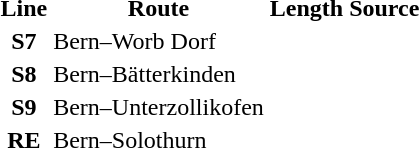<table>
<tr>
<th><strong>Line</strong></th>
<th><strong>Route</strong></th>
<th><strong>Length</strong></th>
<th>Source</th>
</tr>
<tr>
<td style = "text-align: center"><strong>S7</strong></td>
<td>Bern–Worb Dorf</td>
<td></td>
<td></td>
</tr>
<tr>
<td style = "text-align: center"><strong>S8</strong></td>
<td>Bern–Bätterkinden</td>
<td></td>
<td></td>
</tr>
<tr>
<td style = "text-align: center"><strong>S9</strong></td>
<td>Bern–Unterzollikofen</td>
<td></td>
<td></td>
</tr>
<tr>
<td style = "text-align: center"><strong>RE</strong></td>
<td>Bern–Solothurn</td>
<td></td>
<td></td>
</tr>
</table>
